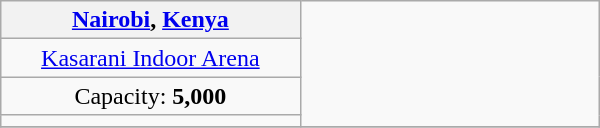<table class=wikitable style=text-align:center width=400>
<tr>
<th colspan="1"><a href='#'>Nairobi</a>, <a href='#'>Kenya</a></th>
<td rowspan=4></td>
</tr>
<tr>
<td width=50%><a href='#'>Kasarani Indoor Arena</a></td>
</tr>
<tr>
<td>Capacity: <strong>5,000</strong></td>
</tr>
<tr>
<td></td>
</tr>
<tr>
</tr>
</table>
